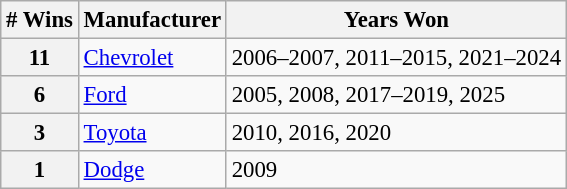<table class="wikitable" style="font-size: 95%;">
<tr>
<th># Wins</th>
<th>Manufacturer</th>
<th>Years Won</th>
</tr>
<tr>
<th>11</th>
<td><a href='#'>Chevrolet</a></td>
<td>2006–2007, 2011–2015, 2021–2024</td>
</tr>
<tr>
<th>6</th>
<td><a href='#'>Ford</a></td>
<td>2005, 2008, 2017–2019, 2025</td>
</tr>
<tr>
<th>3</th>
<td><a href='#'>Toyota</a></td>
<td>2010, 2016, 2020</td>
</tr>
<tr>
<th>1</th>
<td><a href='#'>Dodge</a></td>
<td>2009</td>
</tr>
</table>
